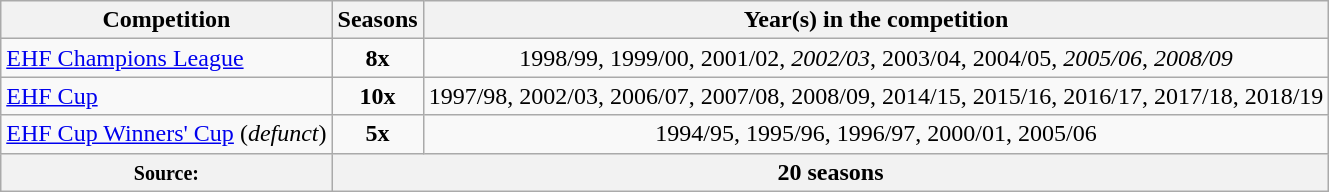<table class="wikitable" style="text-align: center">
<tr>
<th>Competition</th>
<th>Seasons</th>
<th>Year(s) in the competition</th>
</tr>
<tr>
<td align=left><a href='#'>EHF Champions League</a></td>
<td><strong>8x</strong></td>
<td>1998/99, 1999/00, 2001/02, <em>2002/03</em>, 2003/04, 2004/05, <em>2005/06</em>, <em>2008/09</em></td>
</tr>
<tr>
<td align=left><a href='#'>EHF Cup</a></td>
<td><strong>10x</strong></td>
<td>1997/98, 2002/03, 2006/07, 2007/08, 2008/09, 2014/15, 2015/16, 2016/17, 2017/18, 2018/19</td>
</tr>
<tr>
<td align=left><a href='#'>EHF Cup Winners' Cup</a> (<em>defunct</em>)</td>
<td><strong>5x</strong></td>
<td>1994/95, 1995/96, 1996/97, 2000/01, 2005/06</td>
</tr>
<tr>
<th><small>Source: </small></th>
<th colspan="2">20 seasons </th>
</tr>
</table>
